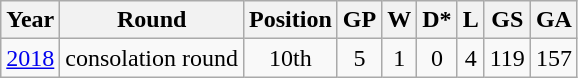<table class="wikitable" style="text-align: center;">
<tr>
<th>Year</th>
<th>Round</th>
<th>Position</th>
<th>GP</th>
<th>W</th>
<th>D*</th>
<th>L</th>
<th>GS</th>
<th>GA</th>
</tr>
<tr>
<td> <a href='#'>2018</a></td>
<td>consolation round</td>
<td>10th</td>
<td>5</td>
<td>1</td>
<td>0</td>
<td>4</td>
<td>119</td>
<td>157</td>
</tr>
</table>
